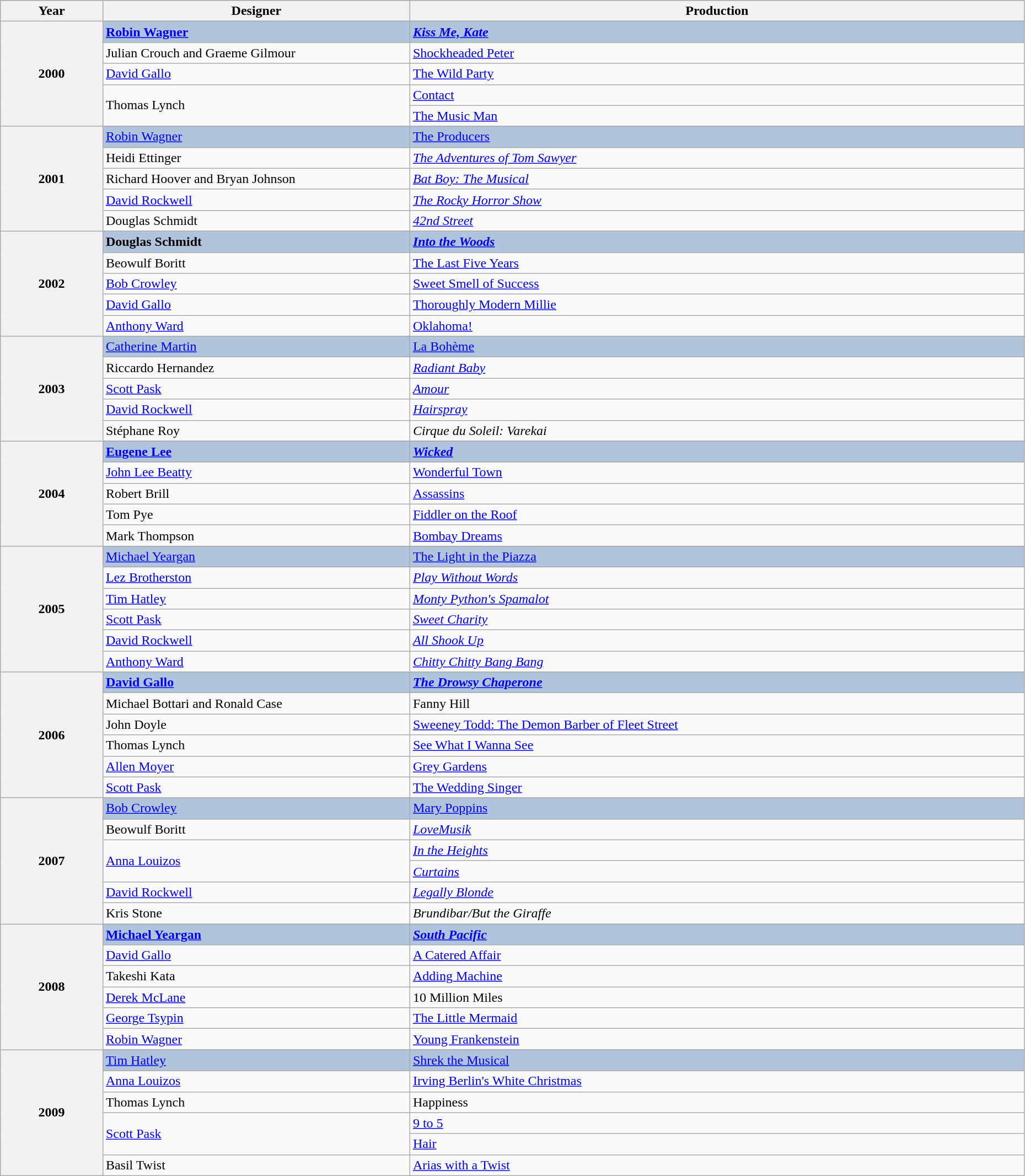<table class="wikitable" style="width:98%;">
<tr style="background:#bebebe;">
<th style="width:10%;">Year</th>
<th style="width:30%;">Designer</th>
<th style="width:60%;">Production</th>
</tr>
<tr>
<th rowspan="6">2000</th>
</tr>
<tr style="background:#B0C4DE">
<td><strong><a href='#'>Robin Wagner</a></strong></td>
<td><strong><em><a href='#'>Kiss Me, Kate</a><em> <strong></td>
</tr>
<tr>
<td>Julian Crouch and Graeme Gilmour</td>
<td></em><a href='#'>Shockheaded Peter</a><em></td>
</tr>
<tr>
<td><a href='#'>David Gallo</a></td>
<td></em><a href='#'>The Wild Party</a><em></td>
</tr>
<tr>
<td rowspan="2">Thomas Lynch</td>
<td></em><a href='#'>Contact</a><em></td>
</tr>
<tr>
<td></em><a href='#'>The Music Man</a><em></td>
</tr>
<tr>
<th rowspan="6">2001</th>
</tr>
<tr style="background:#B0C4DE">
<td></strong><a href='#'>Robin Wagner</a><strong></td>
<td></em></strong><a href='#'>The Producers</a></em> </strong></td>
</tr>
<tr>
<td>Heidi Ettinger</td>
<td><em><a href='#'>The Adventures of Tom Sawyer</a></em></td>
</tr>
<tr>
<td>Richard Hoover and Bryan Johnson</td>
<td><em><a href='#'>Bat Boy: The Musical</a></em></td>
</tr>
<tr>
<td><a href='#'>David Rockwell</a></td>
<td><em><a href='#'>The Rocky Horror Show</a></em></td>
</tr>
<tr>
<td>Douglas Schmidt</td>
<td><em><a href='#'>42nd Street</a></em></td>
</tr>
<tr>
<th rowspan="6">2002</th>
</tr>
<tr style="background:#B0C4DE">
<td><strong>Douglas Schmidt</strong></td>
<td><strong><em><a href='#'>Into the Woods</a><em> <strong></td>
</tr>
<tr>
<td>Beowulf Boritt</td>
<td></em><a href='#'>The Last Five Years</a><em></td>
</tr>
<tr>
<td><a href='#'>Bob Crowley</a></td>
<td></em><a href='#'>Sweet Smell of Success</a><em></td>
</tr>
<tr>
<td><a href='#'>David Gallo</a></td>
<td></em><a href='#'>Thoroughly Modern Millie</a><em></td>
</tr>
<tr>
<td><a href='#'>Anthony Ward</a></td>
<td></em><a href='#'>Oklahoma!</a><em></td>
</tr>
<tr>
<th rowspan="6">2003</th>
</tr>
<tr style="background:#B0C4DE">
<td></strong><a href='#'>Catherine Martin</a><strong></td>
<td></em></strong><a href='#'>La Bohème</a></em> </strong></td>
</tr>
<tr>
<td>Riccardo Hernandez</td>
<td><em><a href='#'>Radiant Baby</a></em></td>
</tr>
<tr>
<td><a href='#'>Scott Pask</a></td>
<td><em><a href='#'>Amour</a></em></td>
</tr>
<tr>
<td><a href='#'>David Rockwell</a></td>
<td><em><a href='#'>Hairspray</a></em></td>
</tr>
<tr>
<td>Stéphane Roy</td>
<td><em>Cirque du Soleil: Varekai</em></td>
</tr>
<tr>
<th rowspan="6">2004</th>
</tr>
<tr style="background:#B0C4DE">
<td><strong><a href='#'>Eugene Lee</a></strong></td>
<td><strong><em><a href='#'>Wicked</a><em> <strong></td>
</tr>
<tr>
<td><a href='#'>John Lee Beatty</a></td>
<td></em><a href='#'>Wonderful Town</a><em></td>
</tr>
<tr>
<td>Robert Brill</td>
<td></em><a href='#'>Assassins</a><em></td>
</tr>
<tr>
<td>Tom Pye</td>
<td></em><a href='#'>Fiddler on the Roof</a><em></td>
</tr>
<tr>
<td>Mark Thompson</td>
<td></em><a href='#'>Bombay Dreams</a><em></td>
</tr>
<tr>
<th rowspan="7">2005</th>
</tr>
<tr style="background:#B0C4DE">
<td></strong><a href='#'>Michael Yeargan</a><strong></td>
<td></em></strong><a href='#'>The Light in the Piazza</a></em> </strong></td>
</tr>
<tr>
<td><a href='#'>Lez Brotherston</a></td>
<td><em><a href='#'>Play Without Words</a></em></td>
</tr>
<tr>
<td><a href='#'>Tim Hatley</a></td>
<td><em><a href='#'>Monty Python's Spamalot</a></em></td>
</tr>
<tr>
<td><a href='#'>Scott Pask</a></td>
<td><em><a href='#'>Sweet Charity</a></em></td>
</tr>
<tr>
<td><a href='#'>David Rockwell</a></td>
<td><em><a href='#'>All Shook Up</a></em></td>
</tr>
<tr>
<td><a href='#'>Anthony Ward</a></td>
<td><em><a href='#'>Chitty Chitty Bang Bang</a></em></td>
</tr>
<tr>
<th rowspan="7">2006</th>
</tr>
<tr style="background:#B0C4DE">
<td><strong><a href='#'>David Gallo</a></strong></td>
<td><strong><em><a href='#'>The Drowsy Chaperone</a><em> <strong></td>
</tr>
<tr>
<td>Michael Bottari and Ronald Case</td>
<td></em>Fanny Hill<em></td>
</tr>
<tr>
<td>John Doyle</td>
<td></em><a href='#'>Sweeney Todd: The Demon Barber of Fleet Street</a><em></td>
</tr>
<tr>
<td>Thomas Lynch</td>
<td></em><a href='#'>See What I Wanna See</a><em></td>
</tr>
<tr>
<td><a href='#'>Allen Moyer</a></td>
<td></em><a href='#'>Grey Gardens</a><em></td>
</tr>
<tr>
<td><a href='#'>Scott Pask</a></td>
<td></em><a href='#'>The Wedding Singer</a><em></td>
</tr>
<tr>
<th rowspan="7">2007</th>
</tr>
<tr style="background:#B0C4DE">
<td></strong><a href='#'>Bob Crowley</a><strong></td>
<td></em></strong><a href='#'>Mary Poppins</a></em> </strong></td>
</tr>
<tr>
<td>Beowulf Boritt</td>
<td><em><a href='#'>LoveMusik</a></em></td>
</tr>
<tr>
<td rowspan="2"><a href='#'>Anna Louizos</a></td>
<td><em><a href='#'>In the Heights</a></em></td>
</tr>
<tr>
<td><em><a href='#'>Curtains</a></em></td>
</tr>
<tr>
<td><a href='#'>David Rockwell</a></td>
<td><em><a href='#'>Legally Blonde</a></em></td>
</tr>
<tr>
<td>Kris Stone</td>
<td><em>Brundibar/But the Giraffe</em></td>
</tr>
<tr>
<th rowspan="7">2008</th>
</tr>
<tr style="background:#B0C4DE">
<td><strong><a href='#'>Michael Yeargan</a></strong></td>
<td><strong><em><a href='#'>South Pacific</a><em> <strong></td>
</tr>
<tr>
<td><a href='#'>David Gallo</a></td>
<td></em><a href='#'>A Catered Affair</a><em></td>
</tr>
<tr>
<td>Takeshi Kata</td>
<td></em><a href='#'>Adding Machine</a><em></td>
</tr>
<tr>
<td><a href='#'>Derek McLane</a></td>
<td></em>10 Million Miles<em></td>
</tr>
<tr>
<td><a href='#'>George Tsypin</a></td>
<td></em><a href='#'>The Little Mermaid</a><em></td>
</tr>
<tr>
<td><a href='#'>Robin Wagner</a></td>
<td></em><a href='#'>Young Frankenstein</a><em></td>
</tr>
<tr>
<th rowspan="7">2009</th>
</tr>
<tr style="background:#B0C4DE">
<td></strong><a href='#'>Tim Hatley</a><strong></td>
<td></em></strong><a href='#'>Shrek the Musical</a><strong><em></td>
</tr>
<tr>
<td><a href='#'>Anna Louizos</a></td>
<td></em><a href='#'>Irving Berlin's White Christmas</a><em></td>
</tr>
<tr>
<td>Thomas Lynch</td>
<td></em>Happiness<em></td>
</tr>
<tr>
<td rowspan="2"><a href='#'>Scott Pask</a></td>
<td></em><a href='#'>9 to 5</a><em></td>
</tr>
<tr>
<td></em><a href='#'>Hair</a><em></td>
</tr>
<tr>
<td>Basil Twist</td>
<td></em><a href='#'>Arias with a Twist</a><em></td>
</tr>
</table>
